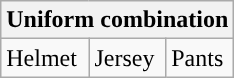<table class="wikitable" style="display:inline-table">
<tr>
<th colspan=3>Uniform combination</th>
</tr>
<tr>
<td>Helmet</td>
<td>Jersey</td>
<td>Pants</td>
</tr>
</table>
